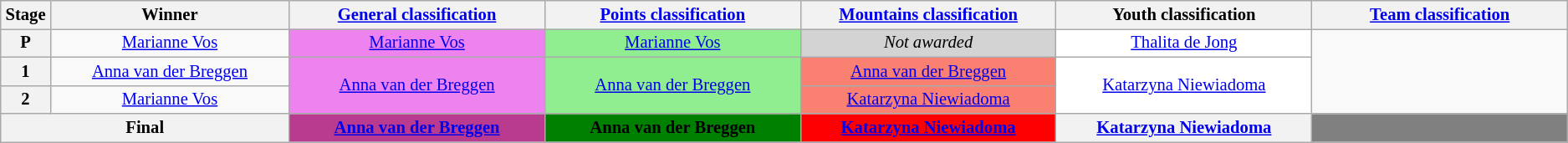<table class="wikitable" style="text-align: center; font-size:86%;">
<tr style="background-color: #efefef;">
<th width="1%">Stage</th>
<th width="14%">Winner</th>
<th width="15%"><a href='#'>General classification</a><br></th>
<th width="15%"><a href='#'>Points classification</a><br></th>
<th width="15%"><a href='#'>Mountains classification</a><br></th>
<th width="15%">Youth classification<br></th>
<th width="15%"><a href='#'>Team classification</a><br></th>
</tr>
<tr>
<th>P</th>
<td><a href='#'>Marianne Vos</a></td>
<td style="background-color:violet"><a href='#'>Marianne Vos</a></td>
<td style="background-color:lightgreen"><a href='#'>Marianne Vos</a></td>
<td style="background-color:lightgrey"><em>Not awarded</em></td>
<td style="background-color:white"><a href='#'>Thalita de Jong</a></td>
<td style="background-color:light grey" rowspan=3></td>
</tr>
<tr>
<th>1</th>
<td><a href='#'>Anna van der Breggen</a></td>
<td style="background-color:violet" rowspan=2><a href='#'>Anna van der Breggen</a></td>
<td style="background-color:lightgreen" rowspan=2><a href='#'>Anna van der Breggen</a></td>
<td style="background-color:salmon"><a href='#'>Anna van der Breggen</a></td>
<td style="background-color:white" rowspan=2><a href='#'>Katarzyna Niewiadoma</a></td>
</tr>
<tr>
<th>2</th>
<td><a href='#'>Marianne Vos</a></td>
<td style="background-color:salmon"><a href='#'>Katarzyna Niewiadoma</a></td>
</tr>
<tr>
<th colspan=2><strong>Final</strong></th>
<th style="background:#B93B8F;"><a href='#'>Anna van der Breggen</a></th>
<th style="background:green;">Anna van der Breggen</th>
<th style="background:red;"><a href='#'>Katarzyna Niewiadoma</a></th>
<th style="background:light grey;"><a href='#'>Katarzyna Niewiadoma</a></th>
<th style="background:grey;"></th>
</tr>
</table>
